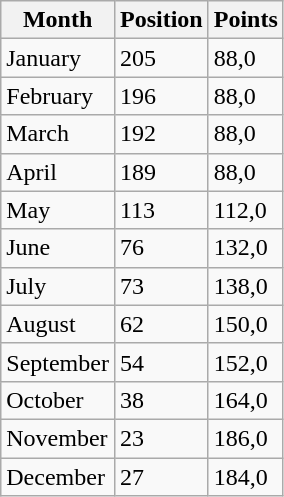<table class="wikitable">
<tr>
<th>Month</th>
<th>Position</th>
<th>Points</th>
</tr>
<tr>
<td>January</td>
<td>205</td>
<td>88,0</td>
</tr>
<tr>
<td>February</td>
<td>196</td>
<td>88,0</td>
</tr>
<tr>
<td>March</td>
<td>192</td>
<td>88,0</td>
</tr>
<tr>
<td>April</td>
<td>189</td>
<td>88,0</td>
</tr>
<tr>
<td>May</td>
<td>113</td>
<td>112,0</td>
</tr>
<tr>
<td>June</td>
<td>76</td>
<td>132,0</td>
</tr>
<tr>
<td>July</td>
<td>73</td>
<td>138,0</td>
</tr>
<tr>
<td>August</td>
<td>62</td>
<td>150,0</td>
</tr>
<tr>
<td>September</td>
<td>54</td>
<td>152,0</td>
</tr>
<tr>
<td>October</td>
<td>38</td>
<td>164,0</td>
</tr>
<tr>
<td>November</td>
<td>23</td>
<td>186,0</td>
</tr>
<tr>
<td>December</td>
<td>27</td>
<td>184,0</td>
</tr>
</table>
